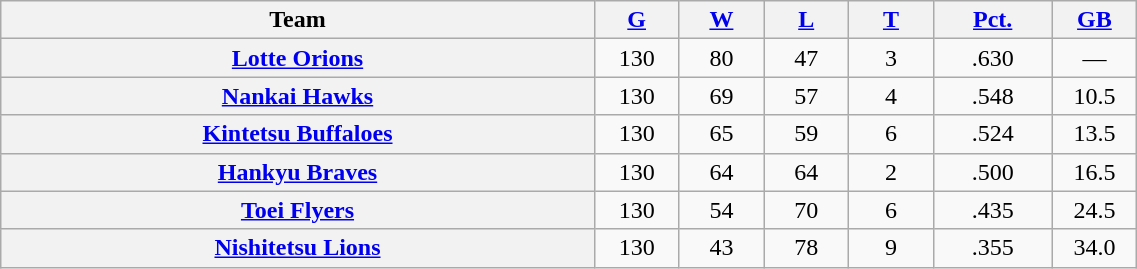<table class="wikitable plainrowheaders" width="60%" style="text-align:center;">
<tr>
<th scope="col" width="35%">Team</th>
<th scope="col" width="5%"><a href='#'>G</a></th>
<th scope="col" width="5%"><a href='#'>W</a></th>
<th scope="col" width="5%"><a href='#'>L</a></th>
<th scope="col" width="5%"><a href='#'>T</a></th>
<th scope="col" width="7%"><a href='#'>Pct.</a></th>
<th scope="col" width="5%"><a href='#'>GB</a></th>
</tr>
<tr>
<th scope="row" style="text-align:center;"><a href='#'>Lotte Orions</a></th>
<td>130</td>
<td>80</td>
<td>47</td>
<td>3</td>
<td>.630</td>
<td>—</td>
</tr>
<tr>
<th scope="row" style="text-align:center;"><a href='#'>Nankai Hawks</a></th>
<td>130</td>
<td>69</td>
<td>57</td>
<td>4</td>
<td>.548</td>
<td>10.5</td>
</tr>
<tr>
<th scope="row" style="text-align:center;"><a href='#'>Kintetsu Buffaloes</a></th>
<td>130</td>
<td>65</td>
<td>59</td>
<td>6</td>
<td>.524</td>
<td>13.5</td>
</tr>
<tr>
<th scope="row" style="text-align:center;"><a href='#'>Hankyu Braves</a></th>
<td>130</td>
<td>64</td>
<td>64</td>
<td>2</td>
<td>.500</td>
<td>16.5</td>
</tr>
<tr>
<th scope="row" style="text-align:center;"><a href='#'>Toei Flyers</a></th>
<td>130</td>
<td>54</td>
<td>70</td>
<td>6</td>
<td>.435</td>
<td>24.5</td>
</tr>
<tr>
<th scope="row" style="text-align:center;"><a href='#'>Nishitetsu Lions</a></th>
<td>130</td>
<td>43</td>
<td>78</td>
<td>9</td>
<td>.355</td>
<td>34.0</td>
</tr>
</table>
